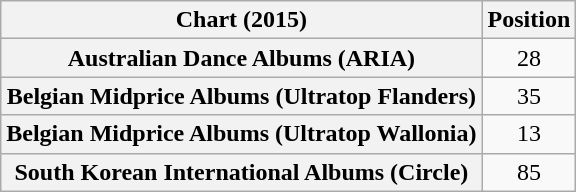<table class="wikitable sortable plainrowheaders" style="text-align:center">
<tr>
<th scope="col">Chart (2015)</th>
<th scope="col">Position</th>
</tr>
<tr>
<th scope="row">Australian Dance Albums (ARIA)</th>
<td>28</td>
</tr>
<tr>
<th scope="row">Belgian Midprice Albums (Ultratop Flanders)</th>
<td>35</td>
</tr>
<tr>
<th scope="row">Belgian Midprice Albums (Ultratop Wallonia)</th>
<td>13</td>
</tr>
<tr>
<th scope="row">South Korean International Albums (Circle)</th>
<td>85</td>
</tr>
</table>
